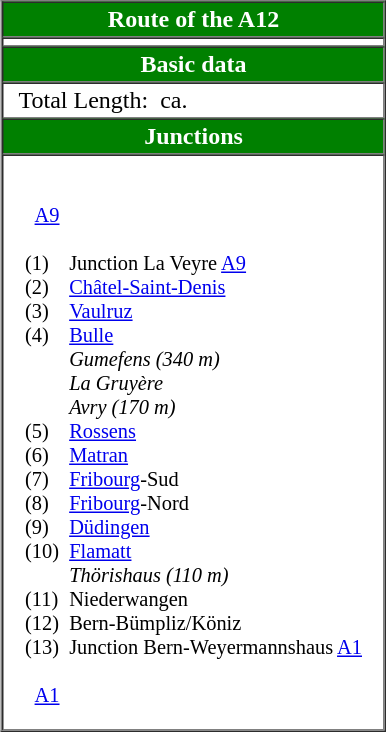<table border="1" cellpadding="2" cellspacing="0" align="right" style="margin-left:0.5em;">
<tr>
<td colspan="3" style="color:#ffffff;background-color:green; text-align: center;"><strong>Route of the A12</strong></td>
</tr>
<tr>
<td colspan="3"></td>
</tr>
<tr>
<td colspan="3" style="color:#ffffff;background-color:green; text-align: center;"><strong>Basic data</strong></td>
</tr>
<tr>
<td colspan=3>  Total Length:  ca. </td>
</tr>
<tr>
<td colspan="3" style="color:#ffffff;background-color:green; text-align: center;"><strong>Junctions</strong></td>
</tr>
<tr>
<td colspan="3"><br><table cellpadding="0" cellspacing="0" style="font-size:85%; margin:12px">
<tr>
<td colspan="2" style="text-align:center;"><a href='#'><span>A9</span></a></td>
<td></td>
</tr>
<tr>
<td colspan="3"><br></td>
</tr>
<tr>
<td></td>
<td>(1)</td>
<td>Junction La Veyre <a href='#'><span>A9</span></a></td>
</tr>
<tr>
<td></td>
<td>(2)</td>
<td><a href='#'>Châtel-Saint-Denis</a></td>
</tr>
<tr>
<td></td>
<td>(3)</td>
<td><a href='#'>Vaulruz</a></td>
</tr>
<tr>
<td></td>
<td>(4)</td>
<td><a href='#'>Bulle</a></td>
</tr>
<tr>
<td></td>
<td></td>
<td><em>Gumefens (340 m)</em></td>
</tr>
<tr>
<td> </td>
<td></td>
<td><em>La Gruyère</em></td>
</tr>
<tr>
<td></td>
<td></td>
<td><em>Avry (170 m)</em></td>
</tr>
<tr>
<td></td>
<td>(5)</td>
<td><a href='#'>Rossens</a></td>
</tr>
<tr>
<td></td>
<td>(6)</td>
<td><a href='#'>Matran</a></td>
</tr>
<tr>
<td></td>
<td>(7)</td>
<td><a href='#'>Fribourg</a>-Sud</td>
</tr>
<tr>
<td></td>
<td>(8)</td>
<td><a href='#'>Fribourg</a>-Nord</td>
</tr>
<tr>
<td></td>
<td>(9)</td>
<td><a href='#'>Düdingen</a></td>
</tr>
<tr>
<td></td>
<td>(10) </td>
<td><a href='#'>Flamatt</a></td>
</tr>
<tr>
<td></td>
<td></td>
<td><em>Thörishaus (110 m)</em></td>
</tr>
<tr>
<td></td>
<td>(11)</td>
<td>Niederwangen</td>
</tr>
<tr>
<td></td>
<td>(12)</td>
<td>Bern-Bümpliz/Köniz</td>
</tr>
<tr>
<td></td>
<td>(13)  </td>
<td>Junction Bern-Weyermannshaus <a href='#'><span>A1</span></a></td>
</tr>
<tr>
<td colspan="3"><br></td>
</tr>
<tr>
<td colspan="2" style="text-align:center;"><a href='#'><span>A1</span></a></td>
<td></td>
</tr>
<tr>
</tr>
</table>
</td>
</tr>
</table>
